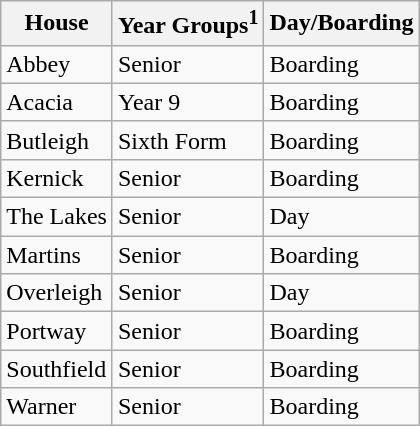<table class="wikitable">
<tr>
<th>House</th>
<th>Year Groups<sup>1</sup></th>
<th>Day/Boarding</th>
</tr>
<tr>
<td>Abbey</td>
<td>Senior</td>
<td>Boarding</td>
</tr>
<tr>
<td>Acacia</td>
<td>Year 9</td>
<td>Boarding</td>
</tr>
<tr>
<td>Butleigh</td>
<td>Sixth Form</td>
<td>Boarding</td>
</tr>
<tr>
<td>Kernick</td>
<td>Senior</td>
<td>Boarding</td>
</tr>
<tr>
<td>The Lakes</td>
<td>Senior</td>
<td>Day</td>
</tr>
<tr>
<td>Martins</td>
<td>Senior</td>
<td>Boarding</td>
</tr>
<tr>
<td>Overleigh</td>
<td>Senior</td>
<td>Day</td>
</tr>
<tr>
<td>Portway</td>
<td>Senior</td>
<td>Boarding</td>
</tr>
<tr>
<td>Southfield</td>
<td>Senior</td>
<td>Boarding</td>
</tr>
<tr>
<td>Warner</td>
<td>Senior</td>
<td>Boarding</td>
</tr>
</table>
